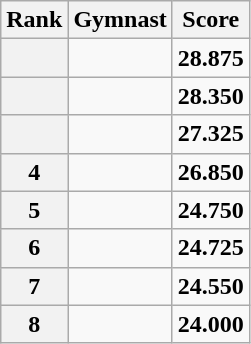<table class="wikitable sortable">
<tr>
<th scope="col">Rank</th>
<th scope="col">Gymnast</th>
<th scope="col">Score</th>
</tr>
<tr>
<th scope="row"></th>
<td></td>
<td><strong>28.875</strong></td>
</tr>
<tr>
<th scope="row"></th>
<td></td>
<td><strong>28.350</strong></td>
</tr>
<tr>
<th scope="row"></th>
<td></td>
<td><strong>27.325</strong></td>
</tr>
<tr>
<th scope="row">4</th>
<td></td>
<td><strong>26.850</strong></td>
</tr>
<tr>
<th scope="row">5</th>
<td></td>
<td><strong>24.750</strong></td>
</tr>
<tr>
<th scope="row">6</th>
<td></td>
<td><strong>24.725</strong></td>
</tr>
<tr>
<th scope="row">7</th>
<td></td>
<td><strong>24.550</strong></td>
</tr>
<tr>
<th scope="row">8</th>
<td></td>
<td><strong>24.000</strong></td>
</tr>
</table>
